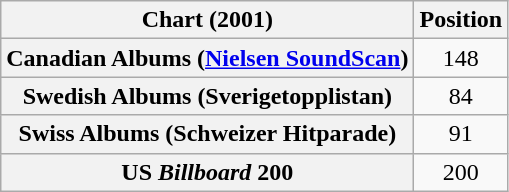<table class="wikitable sortable plainrowheaders" style="text-align:center">
<tr>
<th scope="col">Chart (2001)</th>
<th scope="col">Position</th>
</tr>
<tr>
<th scope="row">Canadian Albums (<a href='#'>Nielsen SoundScan</a>)</th>
<td>148</td>
</tr>
<tr>
<th scope="row">Swedish Albums (Sverigetopplistan)</th>
<td>84</td>
</tr>
<tr>
<th scope="row">Swiss Albums (Schweizer Hitparade)</th>
<td>91</td>
</tr>
<tr>
<th scope="row">US <em>Billboard</em> 200</th>
<td>200</td>
</tr>
</table>
